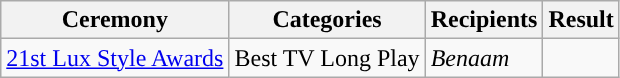<table class="wikitable style">
<tr>
<th>Ceremony</th>
<th>Categories</th>
<th>Recipients</th>
<th>Result</th>
</tr>
<tr>
<td rowspan="5"><a href='#'>21st Lux Style Awards</a></td>
<td>Best TV Long Play</td>
<td><em>Benaam</td>
<td></td>
</tr>
</table>
